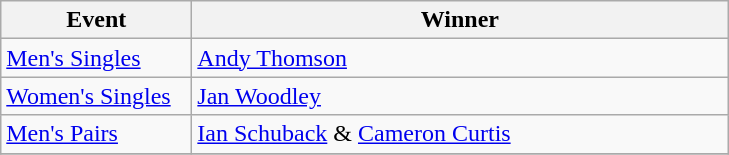<table class="wikitable" style="font-size: 100%">
<tr>
<th width=120>Event</th>
<th width=350>Winner</th>
</tr>
<tr>
<td><a href='#'>Men's Singles</a></td>
<td> <a href='#'>Andy Thomson</a></td>
</tr>
<tr>
<td><a href='#'>Women's Singles</a></td>
<td> <a href='#'>Jan Woodley</a></td>
</tr>
<tr>
<td><a href='#'>Men's Pairs</a></td>
<td> <a href='#'>Ian Schuback</a> &  <a href='#'>Cameron Curtis</a></td>
</tr>
<tr>
</tr>
</table>
